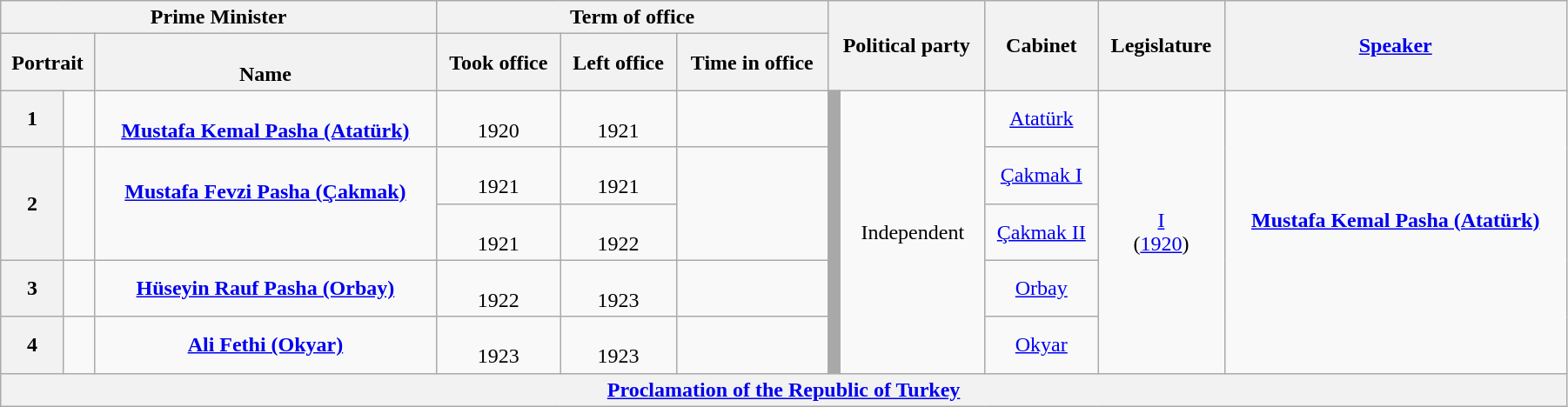<table class="wikitable mw-collapsible" style="text-align:center; width:95%">
<tr>
<th colspan="3">Prime Minister</th>
<th colspan="3">Term of office</th>
<th colspan="2" rowspan="2">Political party</th>
<th rowspan="2">Cabinet</th>
<th rowspan="2">Legislature</th>
<th rowspan="2"><a href='#'>Speaker</a></th>
</tr>
<tr>
<th colspan="2">Portrait</th>
<th><br>Name<br></th>
<th>Took office</th>
<th>Left office</th>
<th>Time in office</th>
</tr>
<tr>
<th>1</th>
<td></td>
<td><br><a href='#'><strong>Mustafa Kemal Pasha (Atatürk)</strong></a><br></td>
<td><br>1920</td>
<td><br>1921</td>
<td></td>
<td rowspan="5"  style="background:#a9a9a9"></td>
<td rowspan="5">Independent</td>
<td><a href='#'>Atatürk</a></td>
<td rowspan="5"><a href='#'>I</a><br>(<a href='#'>1920</a>)</td>
<td rowspan="5"><a href='#'><strong>Mustafa Kemal Pasha (Atatürk)</strong></a><br><br></td>
</tr>
<tr>
<th rowspan="2">2</th>
<td rowspan="2"></td>
<td rowspan="2"><a href='#'><strong>Mustafa Fevzi Pasha (Çakmak)</strong></a><br><br></td>
<td><br>1921</td>
<td><br>1921</td>
<td rowspan="2"></td>
<td><a href='#'>Çakmak I</a></td>
</tr>
<tr>
<td><br>1921</td>
<td><br>1922</td>
<td><a href='#'>Çakmak II</a></td>
</tr>
<tr>
<th>3</th>
<td></td>
<td><a href='#'><strong>Hüseyin Rauf Pasha (Orbay)</strong></a><br></td>
<td><br>1922</td>
<td><br>1923</td>
<td></td>
<td><a href='#'>Orbay</a></td>
</tr>
<tr>
<th>4</th>
<td></td>
<td><a href='#'><strong>Ali Fethi (Okyar)</strong></a><br></td>
<td><br>1923</td>
<td><br>1923</td>
<td></td>
<td><a href='#'>Okyar</a></td>
</tr>
<tr>
<th colspan="11"><a href='#'>Proclamation of the Republic of Turkey</a></th>
</tr>
</table>
